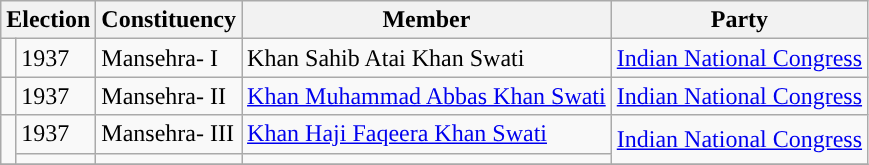<table class="wikitable">
<tr>
<th colspan="2">Election</th>
<th>Constituency</th>
<th>Member</th>
<th>Party</th>
</tr>
<tr>
<td style="background-color: "></td>
<td>1937</td>
<td>Mansehra- I</td>
<td>Khan Sahib Atai Khan Swati</td>
<td><a href='#'>Indian National Congress</a></td>
</tr>
<tr>
<td style="background-color: "></td>
<td>1937</td>
<td>Mansehra- II</td>
<td><a href='#'>Khan Muhammad Abbas Khan Swati</a></td>
<td><a href='#'>Indian National Congress</a></td>
</tr>
<tr>
<td rowspan=2 style="background-color: "></td>
<td>1937</td>
<td>Mansehra- III</td>
<td><a href='#'>Khan Haji Faqeera Khan Swati</a></td>
<td rowspan=2><a href='#'>Indian National Congress</a></td>
</tr>
<tr>
<td></td>
<td></td>
<td></td>
</tr>
<tr>
</tr>
</table>
